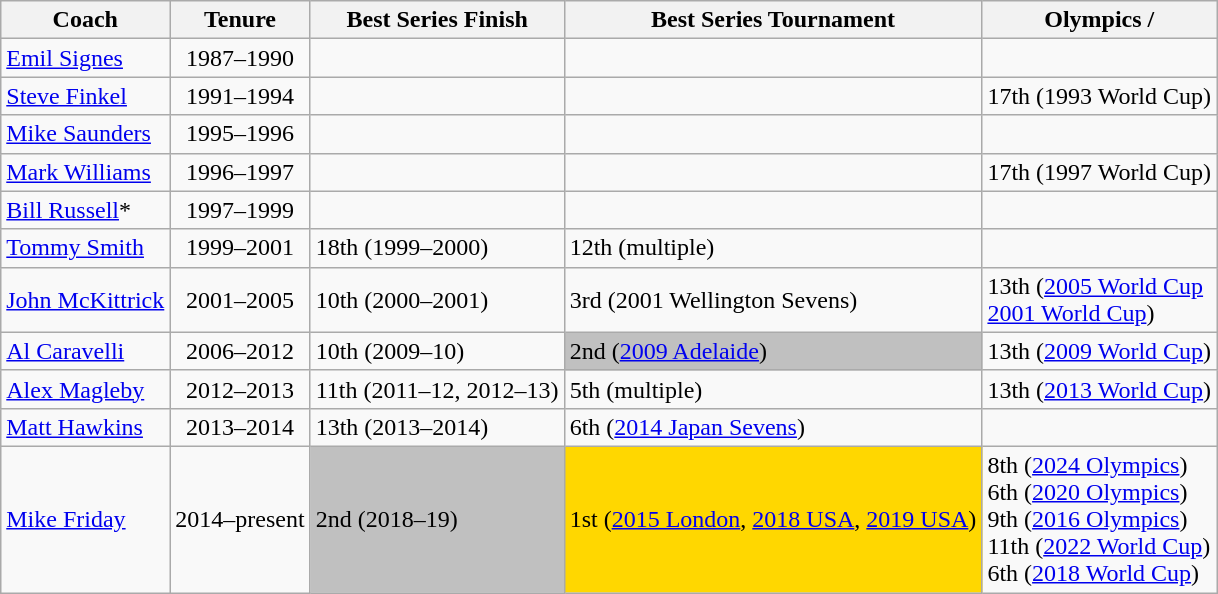<table class="wikitable sortable">
<tr>
<th>Coach</th>
<th>Tenure</th>
<th>Best Series Finish</th>
<th>Best Series Tournament</th>
<th>Olympics / </th>
</tr>
<tr>
<td> <a href='#'>Emil Signes</a></td>
<td align=center>1987–1990</td>
<td></td>
<td></td>
<td></td>
</tr>
<tr>
<td> <a href='#'>Steve Finkel</a></td>
<td align=center>1991–1994</td>
<td></td>
<td></td>
<td>17th (1993 World Cup)</td>
</tr>
<tr>
<td> <a href='#'>Mike Saunders</a></td>
<td align=center>1995–1996</td>
<td></td>
<td></td>
<td></td>
</tr>
<tr>
<td> <a href='#'>Mark Williams</a></td>
<td align=center>1996–1997</td>
<td></td>
<td></td>
<td>17th (1997 World Cup)</td>
</tr>
<tr>
<td> <a href='#'>Bill Russell</a>*</td>
<td align=center>1997–1999</td>
<td></td>
<td></td>
<td></td>
</tr>
<tr>
<td> <a href='#'>Tommy Smith</a></td>
<td align=center>1999–2001</td>
<td>18th (1999–2000)</td>
<td>12th (multiple)</td>
<td></td>
</tr>
<tr>
<td> <a href='#'>John McKittrick</a></td>
<td align=center>2001–2005</td>
<td>10th (2000–2001)</td>
<td>3rd (2001 Wellington Sevens)</td>
<td>13th (<a href='#'>2005 World Cup</a> <br> <a href='#'>2001 World Cup</a>)</td>
</tr>
<tr>
<td> <a href='#'>Al Caravelli</a></td>
<td align=center>2006–2012</td>
<td>10th (2009–10)</td>
<td style="background:Silver;">2nd (<a href='#'>2009 Adelaide</a>)</td>
<td>13th (<a href='#'>2009 World Cup</a>)</td>
</tr>
<tr>
<td> <a href='#'>Alex Magleby</a></td>
<td align=center>2012–2013</td>
<td>11th (2011–12, 2012–13)</td>
<td>5th (multiple)</td>
<td>13th (<a href='#'>2013 World Cup</a>)</td>
</tr>
<tr>
<td> <a href='#'>Matt Hawkins</a></td>
<td align=center>2013–2014</td>
<td>13th (2013–2014)</td>
<td>6th (<a href='#'>2014 Japan Sevens</a>)</td>
<td></td>
</tr>
<tr>
<td> <a href='#'>Mike Friday</a></td>
<td align=center>2014–present</td>
<td style="background:Silver;">2nd (2018–19)</td>
<td style="background:Gold;">1st (<a href='#'>2015 London</a>, <a href='#'>2018 USA</a>, <a href='#'>2019 USA</a>)</td>
<td>8th (<a href='#'>2024 Olympics</a>) <br> 6th (<a href='#'>2020 Olympics</a>) <br> 9th (<a href='#'>2016 Olympics</a>) <br> 11th (<a href='#'>2022 World Cup</a>) <br> 6th (<a href='#'>2018 World Cup</a>)</td>
</tr>
</table>
